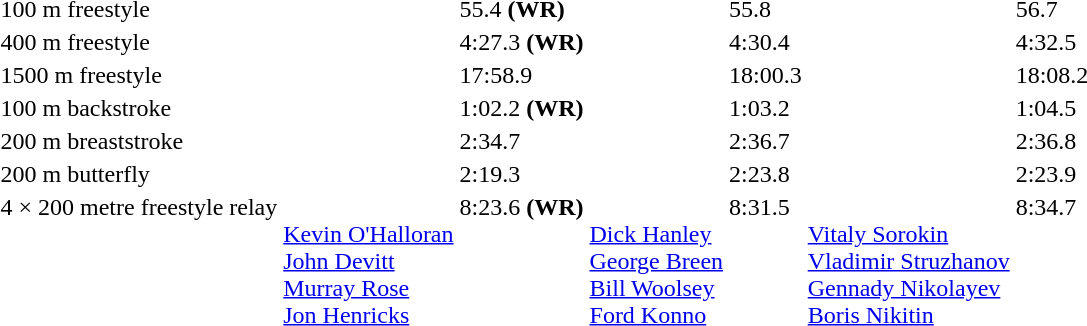<table>
<tr>
<td>100 m freestyle<br></td>
<td></td>
<td>55.4 <strong>(WR)</strong></td>
<td></td>
<td>55.8</td>
<td></td>
<td>56.7</td>
</tr>
<tr>
<td>400 m freestyle<br></td>
<td></td>
<td>4:27.3 <strong>(WR)</strong></td>
<td></td>
<td>4:30.4</td>
<td></td>
<td>4:32.5</td>
</tr>
<tr>
<td>1500 m freestyle<br></td>
<td></td>
<td>17:58.9</td>
<td></td>
<td>18:00.3</td>
<td></td>
<td>18:08.2</td>
</tr>
<tr>
<td>100 m backstroke<br></td>
<td></td>
<td>1:02.2 <strong>(WR)</strong></td>
<td></td>
<td>1:03.2</td>
<td></td>
<td>1:04.5</td>
</tr>
<tr>
<td>200 m breaststroke<br></td>
<td></td>
<td>2:34.7</td>
<td></td>
<td>2:36.7</td>
<td></td>
<td>2:36.8</td>
</tr>
<tr>
<td>200 m butterfly<br></td>
<td></td>
<td>2:19.3</td>
<td></td>
<td>2:23.8</td>
<td></td>
<td>2:23.9</td>
</tr>
<tr valign="top">
<td>4 × 200 metre freestyle relay<br></td>
<td><br><a href='#'>Kevin O'Halloran</a><br><a href='#'>John Devitt</a><br><a href='#'>Murray Rose</a><br><a href='#'>Jon Henricks</a></td>
<td>8:23.6 <strong>(WR)</strong></td>
<td><br><a href='#'>Dick Hanley</a><br><a href='#'>George Breen</a><br><a href='#'>Bill Woolsey</a><br><a href='#'>Ford Konno</a></td>
<td>8:31.5</td>
<td><br><a href='#'>Vitaly Sorokin</a><br><a href='#'>Vladimir Struzhanov</a><br><a href='#'>Gennady Nikolayev</a><br><a href='#'>Boris Nikitin</a></td>
<td>8:34.7</td>
</tr>
</table>
